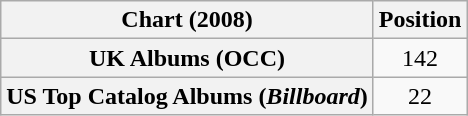<table class="wikitable sortable plainrowheaders" style="text-align:center">
<tr>
<th scope="col">Chart (2008)</th>
<th scope="col">Position</th>
</tr>
<tr>
<th scope="row">UK Albums (OCC)</th>
<td>142</td>
</tr>
<tr>
<th scope="row">US Top Catalog Albums (<em>Billboard</em>)</th>
<td>22</td>
</tr>
</table>
